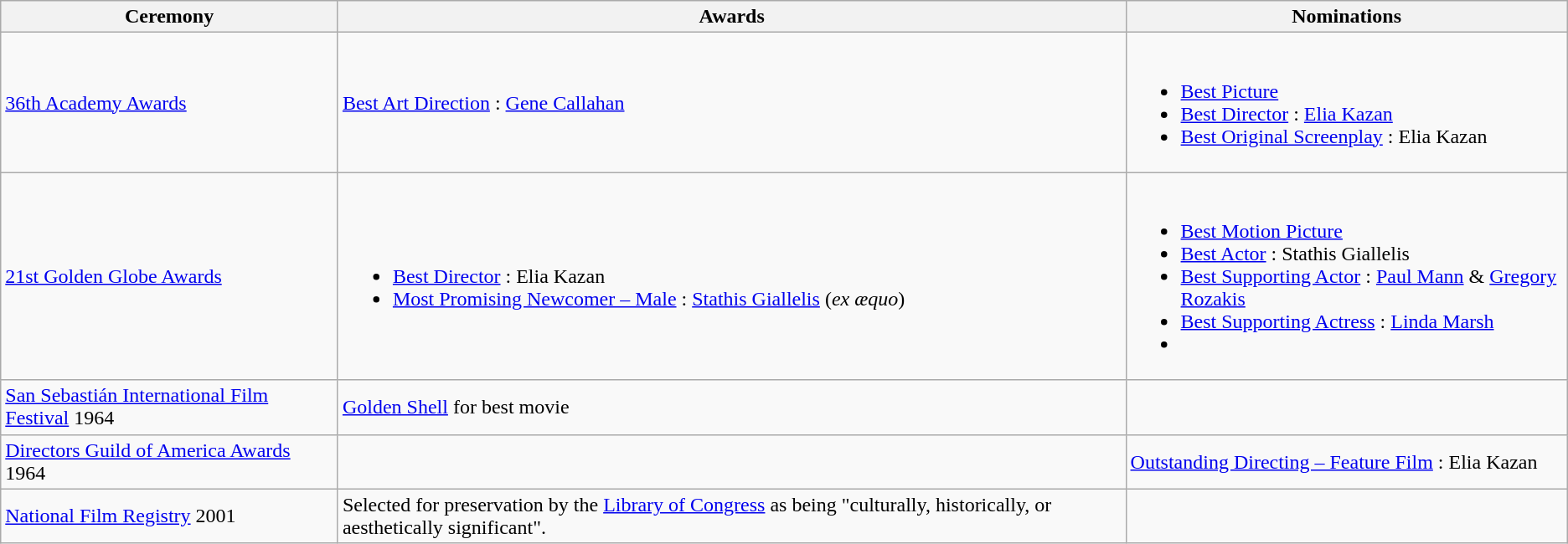<table class=wikitable>
<tr>
<th>Ceremony</th>
<th>Awards</th>
<th>Nominations</th>
</tr>
<tr>
<td><a href='#'>36th Academy Awards</a></td>
<td><a href='#'>Best Art Direction</a> : <a href='#'>Gene Callahan</a></td>
<td><br><ul><li><a href='#'>Best Picture</a></li><li><a href='#'>Best Director</a> : <a href='#'>Elia Kazan</a></li><li><a href='#'>Best Original Screenplay</a> : Elia Kazan</li></ul></td>
</tr>
<tr>
<td><a href='#'>21st Golden Globe Awards</a></td>
<td><br><ul><li><a href='#'>Best Director</a> : Elia Kazan</li><li><a href='#'>Most Promising Newcomer – Male</a> : <a href='#'>Stathis Giallelis</a> (<em>ex æquo</em>)</li></ul></td>
<td><br><ul><li><a href='#'>Best Motion Picture</a></li><li><a href='#'>Best Actor</a> : Stathis Giallelis</li><li><a href='#'>Best Supporting Actor</a> : <a href='#'>Paul Mann</a> & <a href='#'>Gregory Rozakis</a></li><li><a href='#'>Best Supporting Actress</a> : <a href='#'>Linda Marsh</a></li><li></li></ul></td>
</tr>
<tr>
<td><a href='#'>San Sebastián International Film Festival</a> 1964</td>
<td><a href='#'>Golden Shell</a> for best movie</td>
<td></td>
</tr>
<tr>
<td><a href='#'>Directors Guild of America Awards</a> 1964</td>
<td></td>
<td><a href='#'>Outstanding Directing – Feature Film</a> : Elia Kazan</td>
</tr>
<tr>
<td><a href='#'>National Film Registry</a> 2001</td>
<td>Selected for preservation by the <a href='#'>Library of Congress</a> as being "culturally, historically, or aesthetically significant".</td>
<td></td>
</tr>
</table>
